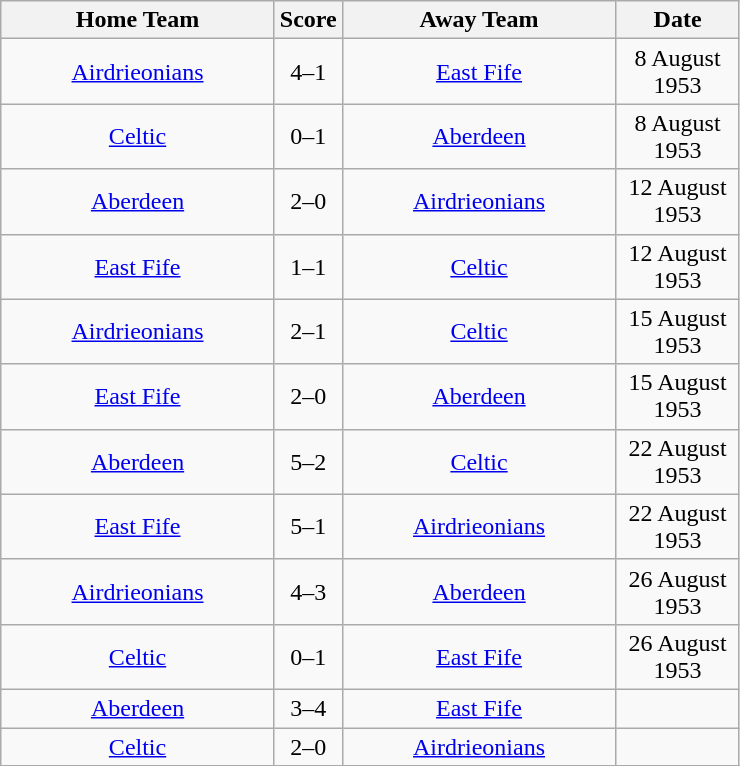<table class="wikitable" style="text-align:center;">
<tr>
<th width=175>Home Team</th>
<th width=20>Score</th>
<th width=175>Away Team</th>
<th width= 75>Date</th>
</tr>
<tr>
<td><a href='#'>Airdrieonians</a></td>
<td>4–1</td>
<td><a href='#'>East Fife</a></td>
<td>8 August 1953</td>
</tr>
<tr>
<td><a href='#'>Celtic</a></td>
<td>0–1</td>
<td><a href='#'>Aberdeen</a></td>
<td>8 August 1953</td>
</tr>
<tr>
<td><a href='#'>Aberdeen</a></td>
<td>2–0</td>
<td><a href='#'>Airdrieonians</a></td>
<td>12 August 1953</td>
</tr>
<tr>
<td><a href='#'>East Fife</a></td>
<td>1–1</td>
<td><a href='#'>Celtic</a></td>
<td>12 August 1953</td>
</tr>
<tr>
<td><a href='#'>Airdrieonians</a></td>
<td>2–1</td>
<td><a href='#'>Celtic</a></td>
<td>15 August 1953</td>
</tr>
<tr>
<td><a href='#'>East Fife</a></td>
<td>2–0</td>
<td><a href='#'>Aberdeen</a></td>
<td>15 August 1953</td>
</tr>
<tr>
<td><a href='#'>Aberdeen</a></td>
<td>5–2</td>
<td><a href='#'>Celtic</a></td>
<td>22 August 1953</td>
</tr>
<tr>
<td><a href='#'>East Fife</a></td>
<td>5–1</td>
<td><a href='#'>Airdrieonians</a></td>
<td>22 August 1953</td>
</tr>
<tr>
<td><a href='#'>Airdrieonians</a></td>
<td>4–3</td>
<td><a href='#'>Aberdeen</a></td>
<td>26 August 1953</td>
</tr>
<tr>
<td><a href='#'>Celtic</a></td>
<td>0–1</td>
<td><a href='#'>East Fife</a></td>
<td>26 August 1953</td>
</tr>
<tr>
<td><a href='#'>Aberdeen</a></td>
<td>3–4</td>
<td><a href='#'>East Fife</a></td>
<td></td>
</tr>
<tr>
<td><a href='#'>Celtic</a></td>
<td>2–0</td>
<td><a href='#'>Airdrieonians</a></td>
<td></td>
</tr>
<tr>
</tr>
</table>
